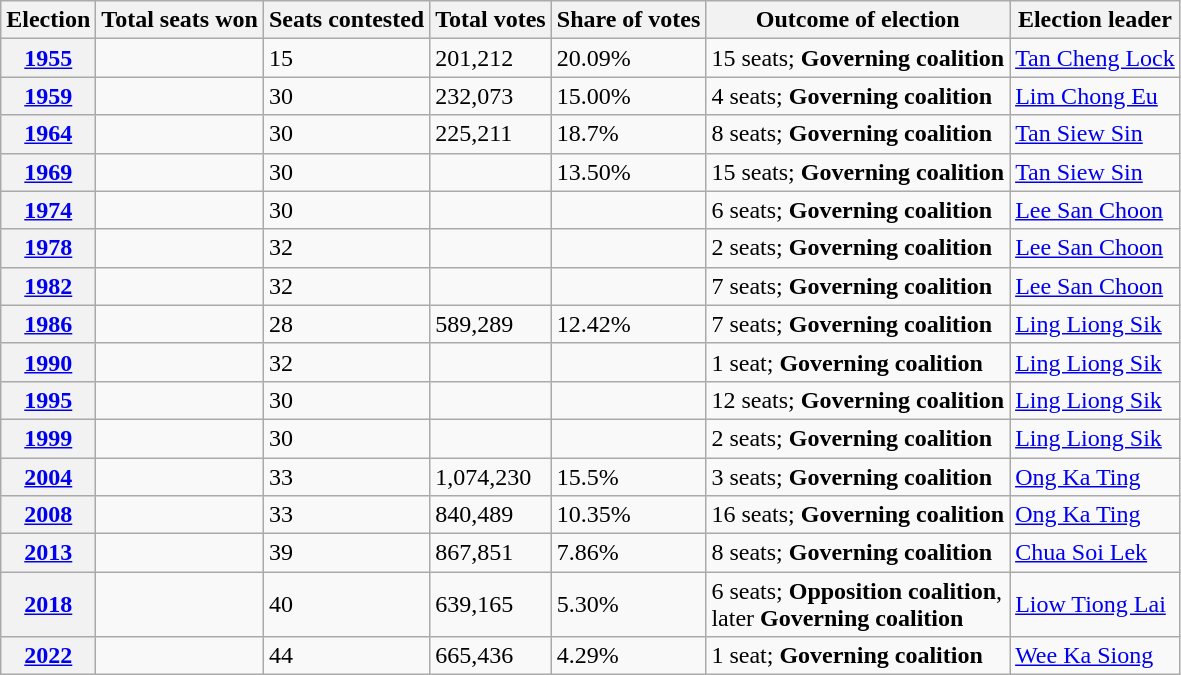<table class="wikitable">
<tr>
<th>Election</th>
<th>Total seats won</th>
<th>Seats contested</th>
<th>Total votes</th>
<th>Share of votes</th>
<th>Outcome of election</th>
<th>Election leader</th>
</tr>
<tr>
<th><a href='#'>1955</a></th>
<td></td>
<td>15</td>
<td>201,212</td>
<td>20.09%</td>
<td>15 seats; <strong>Governing coalition</strong> <br></td>
<td><a href='#'>Tan Cheng Lock</a></td>
</tr>
<tr>
<th><a href='#'>1959</a></th>
<td></td>
<td>30</td>
<td>232,073</td>
<td>15.00%</td>
<td>4 seats;  <strong>Governing coalition</strong> <br></td>
<td><a href='#'>Lim Chong Eu</a></td>
</tr>
<tr>
<th><a href='#'>1964</a></th>
<td></td>
<td>30</td>
<td>225,211</td>
<td>18.7%</td>
<td>8 seats;  <strong>Governing coalition</strong> <br></td>
<td><a href='#'>Tan Siew Sin</a></td>
</tr>
<tr>
<th><a href='#'>1969</a></th>
<td></td>
<td>30</td>
<td></td>
<td>13.50%</td>
<td>15 seats;  <strong>Governing coalition</strong> <br></td>
<td><a href='#'>Tan Siew Sin</a></td>
</tr>
<tr>
<th><a href='#'>1974</a></th>
<td></td>
<td>30</td>
<td></td>
<td></td>
<td>6 seats;  <strong>Governing coalition</strong> <br></td>
<td><a href='#'>Lee San Choon</a></td>
</tr>
<tr>
<th><a href='#'>1978</a></th>
<td></td>
<td>32</td>
<td></td>
<td></td>
<td>2 seats; <strong>Governing coalition</strong> <br></td>
<td><a href='#'>Lee San Choon</a></td>
</tr>
<tr>
<th><a href='#'>1982</a></th>
<td></td>
<td>32</td>
<td></td>
<td></td>
<td>7 seats;  <strong>Governing coalition</strong> <br></td>
<td><a href='#'>Lee San Choon</a></td>
</tr>
<tr>
<th><a href='#'>1986</a></th>
<td></td>
<td>28</td>
<td>589,289</td>
<td>12.42%</td>
<td>7 seats; <strong>Governing coalition</strong> <br></td>
<td><a href='#'>Ling Liong Sik</a></td>
</tr>
<tr>
<th><a href='#'>1990</a></th>
<td></td>
<td>32</td>
<td></td>
<td></td>
<td>1 seat; <strong>Governing coalition</strong> <br></td>
<td><a href='#'>Ling Liong Sik</a></td>
</tr>
<tr>
<th><a href='#'>1995</a></th>
<td></td>
<td>30</td>
<td></td>
<td></td>
<td>12 seats; <strong>Governing coalition</strong> <br></td>
<td><a href='#'>Ling Liong Sik</a></td>
</tr>
<tr>
<th><a href='#'>1999</a></th>
<td></td>
<td>30</td>
<td></td>
<td></td>
<td>2 seats; <strong>Governing coalition</strong> <br></td>
<td><a href='#'>Ling Liong Sik</a></td>
</tr>
<tr>
<th><a href='#'>2004</a></th>
<td></td>
<td>33</td>
<td>1,074,230</td>
<td>15.5%</td>
<td>3 seats; <strong>Governing coalition</strong> <br></td>
<td><a href='#'>Ong Ka Ting</a></td>
</tr>
<tr>
<th><a href='#'>2008</a></th>
<td></td>
<td>33</td>
<td>840,489</td>
<td>10.35%</td>
<td>16 seats; <strong>Governing coalition</strong> <br></td>
<td><a href='#'>Ong Ka Ting</a></td>
</tr>
<tr>
<th><a href='#'>2013</a></th>
<td></td>
<td>39</td>
<td>867,851</td>
<td>7.86%</td>
<td>8 seats; <strong>Governing coalition</strong> <br></td>
<td><a href='#'>Chua Soi Lek</a></td>
</tr>
<tr>
<th><a href='#'>2018</a></th>
<td></td>
<td>40</td>
<td>639,165</td>
<td>5.30%</td>
<td>6 seats; <strong>Opposition coalition</strong>, <br> later <strong>Governing coalition</strong> <br></td>
<td><a href='#'>Liow Tiong Lai</a></td>
</tr>
<tr>
<th><a href='#'>2022</a></th>
<td></td>
<td>44</td>
<td>665,436</td>
<td>4.29%</td>
<td>1 seat; <strong>Governing coalition</strong> <br> </td>
<td><a href='#'>Wee Ka Siong</a></td>
</tr>
</table>
